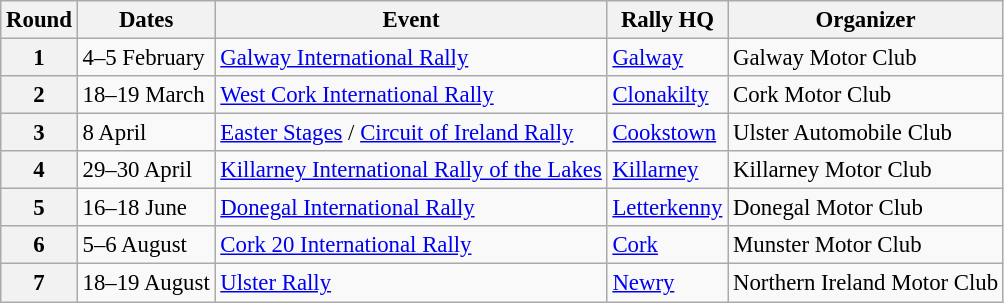<table class="wikitable" style="font-size: 95%;">
<tr>
<th>Round</th>
<th>Dates</th>
<th>Event</th>
<th>Rally HQ</th>
<th>Organizer</th>
</tr>
<tr>
<th>1</th>
<td>4–5 February</td>
<td><a href='#'>Galway International Rally</a></td>
<td><a href='#'>Galway</a></td>
<td>Galway Motor Club</td>
</tr>
<tr>
<th>2</th>
<td>18–19 March</td>
<td><a href='#'>West Cork International Rally</a></td>
<td><a href='#'>Clonakilty</a></td>
<td>Cork Motor Club</td>
</tr>
<tr>
<th>3</th>
<td>8 April</td>
<td><a href='#'>Easter Stages</a> / <a href='#'>Circuit of Ireland Rally</a></td>
<td><a href='#'>Cookstown</a></td>
<td>Ulster Automobile Club</td>
</tr>
<tr>
<th>4</th>
<td>29–30 April</td>
<td><a href='#'>Killarney International Rally of the Lakes</a></td>
<td><a href='#'>Killarney</a></td>
<td>Killarney Motor Club</td>
</tr>
<tr>
<th>5</th>
<td>16–18 June</td>
<td><a href='#'>Donegal International Rally</a></td>
<td><a href='#'>Letterkenny</a></td>
<td>Donegal Motor Club</td>
</tr>
<tr>
<th>6</th>
<td>5–6 August</td>
<td><a href='#'>Cork 20 International Rally</a></td>
<td><a href='#'>Cork</a></td>
<td>Munster Motor Club</td>
</tr>
<tr>
<th>7</th>
<td>18–19 August</td>
<td><a href='#'>Ulster Rally</a></td>
<td><a href='#'>Newry</a></td>
<td>Northern Ireland Motor Club</td>
</tr>
</table>
